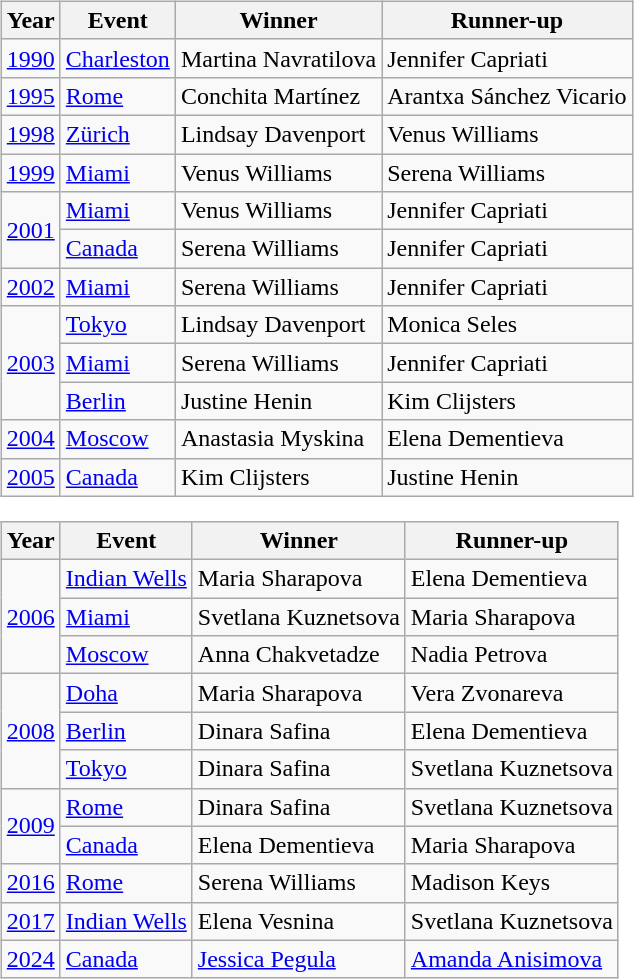<table>
<tr style="vertical-align:top">
<td><br><table class="wikitable nowrap">
<tr>
<th scope="col">Year</th>
<th scope="col">Event</th>
<th scope="col">Winner</th>
<th scope="col">Runner-up</th>
</tr>
<tr>
<td><a href='#'>1990</a></td>
<td><a href='#'>Charleston</a></td>
<td> Martina Navratilova</td>
<td> Jennifer Capriati</td>
</tr>
<tr>
<td><a href='#'>1995</a></td>
<td><a href='#'>Rome</a></td>
<td> Conchita Martínez</td>
<td> Arantxa Sánchez Vicario</td>
</tr>
<tr>
<td><a href='#'>1998</a></td>
<td><a href='#'>Zürich</a></td>
<td> Lindsay Davenport</td>
<td> Venus Williams</td>
</tr>
<tr>
<td><a href='#'>1999</a></td>
<td><a href='#'>Miami</a></td>
<td> Venus Williams</td>
<td> Serena Williams</td>
</tr>
<tr>
<td rowspan="2"><a href='#'>2001</a></td>
<td><a href='#'>Miami</a></td>
<td> Venus Williams</td>
<td> Jennifer Capriati</td>
</tr>
<tr>
<td><a href='#'>Canada</a></td>
<td> Serena Williams</td>
<td> Jennifer Capriati</td>
</tr>
<tr>
<td><a href='#'>2002</a></td>
<td><a href='#'>Miami</a></td>
<td> Serena Williams</td>
<td> Jennifer Capriati</td>
</tr>
<tr>
<td rowspan="3"><a href='#'>2003</a></td>
<td><a href='#'>Tokyo</a></td>
<td> Lindsay Davenport</td>
<td> Monica Seles</td>
</tr>
<tr>
<td><a href='#'>Miami</a></td>
<td> Serena Williams</td>
<td> Jennifer Capriati</td>
</tr>
<tr>
<td><a href='#'>Berlin</a></td>
<td> Justine Henin</td>
<td> Kim Clijsters</td>
</tr>
<tr>
<td><a href='#'>2004</a></td>
<td><a href='#'>Moscow</a></td>
<td> Anastasia Myskina</td>
<td> Elena Dementieva</td>
</tr>
<tr>
<td><a href='#'>2005</a></td>
<td><a href='#'>Canada</a></td>
<td> Kim Clijsters</td>
<td> Justine Henin</td>
</tr>
</table>
<table class="wikitable nowrap">
<tr>
<th>Year</th>
<th>Event</th>
<th>Winner</th>
<th>Runner-up</th>
</tr>
<tr>
<td rowspan="3"><a href='#'>2006</a></td>
<td><a href='#'>Indian Wells</a></td>
<td> Maria Sharapova</td>
<td> Elena Dementieva</td>
</tr>
<tr>
<td><a href='#'>Miami</a></td>
<td> Svetlana Kuznetsova</td>
<td> Maria Sharapova</td>
</tr>
<tr>
<td><a href='#'>Moscow</a></td>
<td> Anna Chakvetadze</td>
<td> Nadia Petrova</td>
</tr>
<tr>
<td rowspan="3"><a href='#'>2008</a></td>
<td><a href='#'>Doha</a></td>
<td> Maria Sharapova</td>
<td> Vera Zvonareva</td>
</tr>
<tr>
<td><a href='#'>Berlin</a></td>
<td> Dinara Safina</td>
<td> Elena Dementieva</td>
</tr>
<tr>
<td><a href='#'>Tokyo</a></td>
<td> Dinara Safina</td>
<td> Svetlana Kuznetsova</td>
</tr>
<tr>
<td rowspan="2"><a href='#'>2009</a></td>
<td><a href='#'>Rome</a></td>
<td> Dinara Safina</td>
<td> Svetlana Kuznetsova</td>
</tr>
<tr>
<td><a href='#'>Canada</a></td>
<td> Elena Dementieva</td>
<td> Maria Sharapova</td>
</tr>
<tr>
<td><a href='#'>2016</a></td>
<td><a href='#'>Rome</a></td>
<td> Serena Williams</td>
<td> Madison Keys</td>
</tr>
<tr>
<td><a href='#'>2017</a></td>
<td><a href='#'>Indian Wells</a></td>
<td> Elena Vesnina</td>
<td> Svetlana Kuznetsova</td>
</tr>
<tr>
<td><a href='#'>2024</a></td>
<td><a href='#'>Canada</a></td>
<td> <a href='#'>Jessica Pegula</a></td>
<td> <a href='#'>Amanda Anisimova</a></td>
</tr>
</table>
</td>
</tr>
</table>
